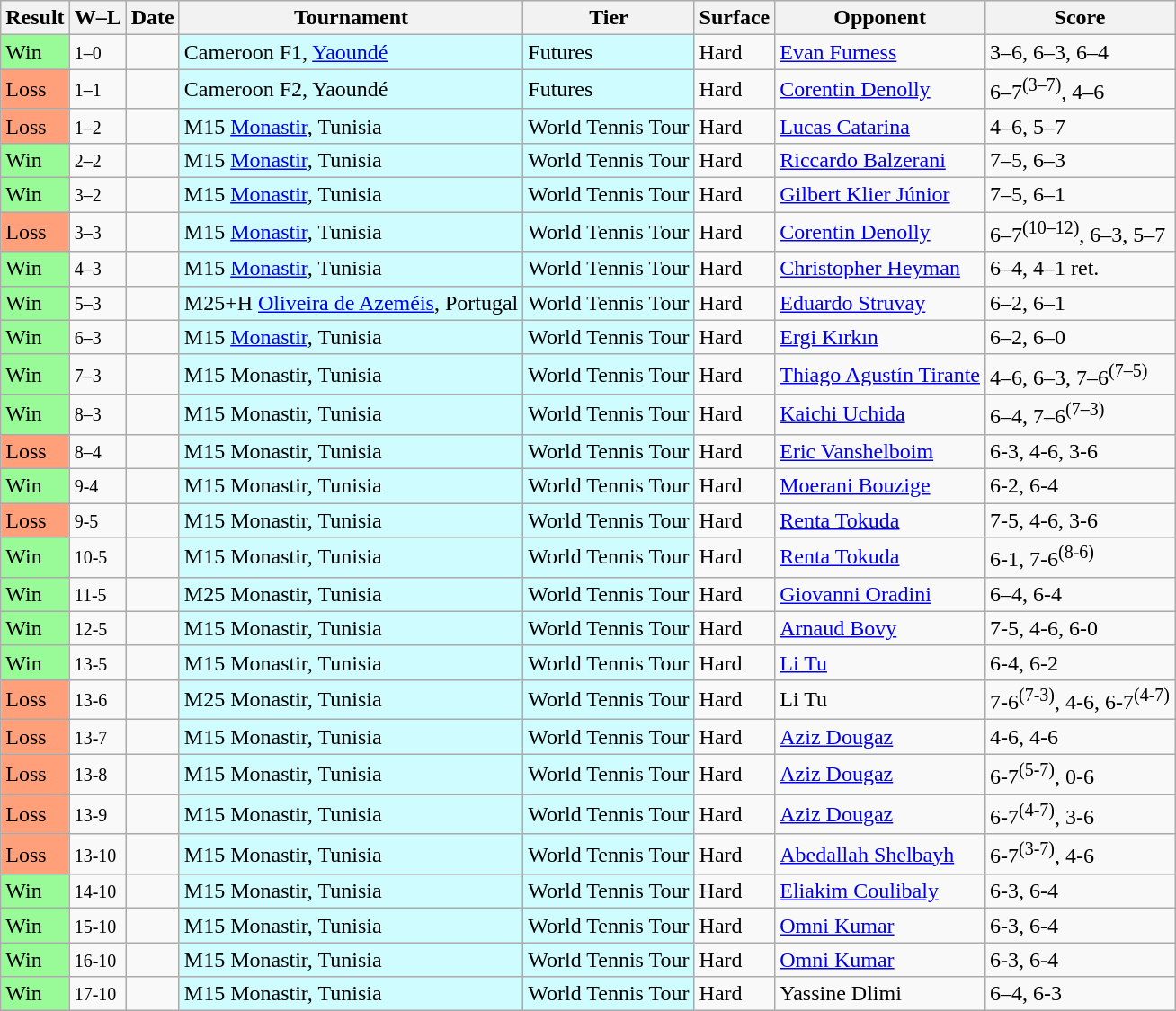<table class="sortable wikitable">
<tr>
<th>Result</th>
<th class="unsortable">W–L</th>
<th>Date</th>
<th>Tournament</th>
<th>Tier</th>
<th>Surface</th>
<th>Opponent</th>
<th class="unsortable">Score</th>
</tr>
<tr>
<td bgcolor=98fb98>Win</td>
<td><small>1–0</small></td>
<td></td>
<td style="background:#cffcff;">Cameroon F1, <a href='#'>Yaoundé</a></td>
<td style="background:#cffcff;">Futures</td>
<td>Hard</td>
<td> <a href='#'>Evan Furness</a></td>
<td>3–6, 6–3, 6–4</td>
</tr>
<tr>
<td bgcolor=FFA07A>Loss</td>
<td><small>1–1</small></td>
<td></td>
<td style="background:#cffcff;">Cameroon F2, Yaoundé</td>
<td style="background:#cffcff;">Futures</td>
<td>Hard</td>
<td> <a href='#'>Corentin Denolly</a></td>
<td>6–7<sup>(3–7)</sup>, 4–6</td>
</tr>
<tr>
<td bgcolor=FFA07A>Loss</td>
<td><small>1–2</small></td>
<td></td>
<td style="background:#cffcff;">M15 <a href='#'>Monastir</a>, Tunisia</td>
<td style="background:#cffcff;">World Tennis Tour</td>
<td>Hard</td>
<td> <a href='#'>Lucas Catarina</a></td>
<td>4–6, 5–7</td>
</tr>
<tr>
<td bgcolor=98fb98>Win</td>
<td><small>2–2</small></td>
<td></td>
<td style="background:#cffcff;">M15 <a href='#'>Monastir</a>, Tunisia</td>
<td style="background:#cffcff;">World Tennis Tour</td>
<td>Hard</td>
<td> <a href='#'>Riccardo Balzerani</a></td>
<td>7–5, 6–3</td>
</tr>
<tr>
<td bgcolor=98fb98>Win</td>
<td><small>3–2</small></td>
<td></td>
<td style="background:#cffcff;">M15 <a href='#'>Monastir</a>, Tunisia</td>
<td style="background:#cffcff;">World Tennis Tour</td>
<td>Hard</td>
<td> <a href='#'>Gilbert Klier Júnior</a></td>
<td>7–5, 6–1</td>
</tr>
<tr>
<td bgcolor=FFA07A>Loss</td>
<td><small>3–3</small></td>
<td></td>
<td style="background:#cffcff;">M15 <a href='#'>Monastir</a>, Tunisia</td>
<td style="background:#cffcff;">World Tennis Tour</td>
<td>Hard</td>
<td> <a href='#'>Corentin Denolly</a></td>
<td>6–7<sup>(10–12)</sup>, 6–3, 5–7</td>
</tr>
<tr>
<td bgcolor=98fb98>Win</td>
<td><small>4–3</small></td>
<td></td>
<td style="background:#cffcff;">M15 <a href='#'>Monastir</a>, Tunisia</td>
<td style="background:#cffcff;">World Tennis Tour</td>
<td>Hard</td>
<td> <a href='#'>Christopher Heyman</a></td>
<td>6–4, 4–1 ret.</td>
</tr>
<tr>
<td bgcolor=98fb98>Win</td>
<td><small>5–3</small></td>
<td></td>
<td style="background:#cffcff;">M25+H <a href='#'>Oliveira de Azeméis</a>, Portugal</td>
<td style="background:#cffcff;">World Tennis Tour</td>
<td>Hard</td>
<td> <a href='#'>Eduardo Struvay</a></td>
<td>6–2, 6–1</td>
</tr>
<tr>
<td bgcolor=98fb98>Win</td>
<td><small>6–3</small></td>
<td></td>
<td style="background:#cffcff;">M15 <a href='#'>Monastir</a>, Tunisia</td>
<td style="background:#cffcff;">World Tennis Tour</td>
<td>Hard</td>
<td> <a href='#'>Ergi Kırkın</a></td>
<td>6–2, 6–0</td>
</tr>
<tr>
<td bgcolor=98fb98>Win</td>
<td><small>7–3</small></td>
<td></td>
<td style="background:#cffcff;">M15 Monastir, Tunisia</td>
<td style="background:#cffcff;">World Tennis Tour</td>
<td>Hard</td>
<td> <a href='#'>Thiago Agustín Tirante</a></td>
<td>4–6, 6–3, 7–6<sup>(7–5)</sup></td>
</tr>
<tr>
<td bgcolor=98fb98>Win</td>
<td><small>8–3</small></td>
<td></td>
<td style="background:#cffcff;">M15 Monastir, Tunisia</td>
<td style="background:#cffcff;">World Tennis Tour</td>
<td>Hard</td>
<td> <a href='#'>Kaichi Uchida</a></td>
<td>6–4, 7–6<sup>(7–3)</sup></td>
</tr>
<tr>
<td bgcolor=FFA07A>Loss</td>
<td><small>8–4</small></td>
<td></td>
<td style="background:#cffcff;">M15 Monastir, Tunisia</td>
<td style="background:#cffcff;">World Tennis Tour</td>
<td>Hard</td>
<td> <a href='#'>Eric Vanshelboim</a></td>
<td>6-3, 4-6, 3-6</td>
</tr>
<tr>
<td bgcolor=98fb98>Win</td>
<td><small>9-4</small></td>
<td></td>
<td style="background:#cffcff;">M15 Monastir, Tunisia</td>
<td style="background:#cffcff;">World Tennis Tour</td>
<td>Hard</td>
<td> <a href='#'>Moerani Bouzige</a></td>
<td>6-2, 6-4</td>
</tr>
<tr>
<td bgcolor=ffa07a>Loss</td>
<td><small>9-5</small></td>
<td></td>
<td style="background:#cffcff;">M15 Monastir, Tunisia</td>
<td style="background:#cffcff;">World Tennis Tour</td>
<td>Hard</td>
<td> <a href='#'>Renta Tokuda</a></td>
<td>7-5, 4-6, 3-6</td>
</tr>
<tr>
<td bgcolor=98fb98>Win</td>
<td><small>10-5</small></td>
<td></td>
<td style="background:#cffcff;">M15 Monastir, Tunisia</td>
<td style="background:#cffcff;">World Tennis Tour</td>
<td>Hard</td>
<td> <a href='#'>Renta Tokuda</a></td>
<td>6-1, 7-6<sup>(8-6)</sup></td>
</tr>
<tr>
<td bgcolor=98fb98>Win</td>
<td><small>11-5</small></td>
<td></td>
<td style="background:#cffcff;">M25 Monastir, Tunisia</td>
<td style="background:#cffcff;">World Tennis Tour</td>
<td>Hard</td>
<td> <a href='#'>Giovanni Oradini</a></td>
<td>6–4, 6-4</td>
</tr>
<tr>
<td bgcolor=98fb98>Win</td>
<td><small>12-5</small></td>
<td></td>
<td style="background:#cffcff;">M15 Monastir, Tunisia</td>
<td style="background:#cffcff;">World Tennis Tour</td>
<td>Hard</td>
<td> <a href='#'>Arnaud Bovy</a></td>
<td>7-5, 4-6, 6-0</td>
</tr>
<tr>
<td bgcolor=98fb98>Win</td>
<td><small>13-5</small></td>
<td></td>
<td style="background:#cffcff;">M15 Monastir, Tunisia</td>
<td style="background:#cffcff;">World Tennis Tour</td>
<td>Hard</td>
<td> <a href='#'>Li Tu</a></td>
<td>6-4, 6-2</td>
</tr>
<tr>
<td bgcolor=ffa07a>Loss</td>
<td><small>13-6</small></td>
<td></td>
<td style="background:#cffcff;">M25 Monastir, Tunisia</td>
<td style="background:#cffcff;">World Tennis Tour</td>
<td>Hard</td>
<td> Li Tu</td>
<td>7-6<sup>(7-3)</sup>, 4-6, 6-7<sup>(4-7)</sup></td>
</tr>
<tr>
<td bgcolor=ffa07a>Loss</td>
<td><small>13-7</small></td>
<td></td>
<td style="background:#cffcff;">M15 Monastir, Tunisia</td>
<td style="background:#cffcff;">World Tennis Tour</td>
<td>Hard</td>
<td> <a href='#'>Aziz Dougaz</a></td>
<td>4-6, 4-6</td>
</tr>
<tr>
<td bgcolor=ffa07a>Loss</td>
<td><small>13-8</small></td>
<td></td>
<td style="background:#cffcff;">M15 Monastir, Tunisia</td>
<td style="background:#cffcff;">World Tennis Tour</td>
<td>Hard</td>
<td> <a href='#'>Aziz Dougaz</a></td>
<td>6-7<sup>(5-7)</sup>, 0-6</td>
</tr>
<tr>
<td bgcolor=ffa07a>Loss</td>
<td><small>13-9</small></td>
<td></td>
<td style="background:#cffcff;">M15 Monastir, Tunisia</td>
<td style="background:#cffcff;">World Tennis Tour</td>
<td>Hard</td>
<td> <a href='#'>Aziz Dougaz</a></td>
<td>6-7<sup>(4-7)</sup>, 3-6</td>
</tr>
<tr>
<td bgcolor=ffa07a>Loss</td>
<td><small>13-10</small></td>
<td></td>
<td style="background:#cffcff;">M15 Monastir, Tunisia</td>
<td style="background:#cffcff;">World Tennis Tour</td>
<td>Hard</td>
<td> <a href='#'>Abedallah Shelbayh</a></td>
<td>6-7<sup>(3-7)</sup>, 4-6</td>
</tr>
<tr>
<td bgcolor=98fb98>Win</td>
<td><small>14-10</small></td>
<td></td>
<td style="background:#cffcff;">M15 Monastir, Tunisia</td>
<td style="background:#cffcff;">World Tennis Tour</td>
<td>Hard</td>
<td> <a href='#'>Eliakim Coulibaly</a></td>
<td>6-3, 6-4</td>
</tr>
<tr>
<td bgcolor=98fb98>Win</td>
<td><small>15-10</small></td>
<td></td>
<td style="background:#cffcff;">M15 Monastir, Tunisia</td>
<td style="background:#cffcff;">World Tennis Tour</td>
<td>Hard</td>
<td> <a href='#'>Omni Kumar</a></td>
<td>6-3, 6-4</td>
</tr>
<tr>
<td bgcolor=98fb98>Win</td>
<td><small>16-10</small></td>
<td></td>
<td style="background:#cffcff;">M15 Monastir, Tunisia</td>
<td style="background:#cffcff;">World Tennis Tour</td>
<td>Hard</td>
<td> <a href='#'>Omni Kumar</a></td>
<td>6-3, 6-4</td>
</tr>
<tr>
<td bgcolor=98FB98>Win</td>
<td><small>17-10</small></td>
<td></td>
<td style="background:#cffcff;">M15 Monastir, Tunisia</td>
<td style="background:#cffcff;">World Tennis Tour</td>
<td>Hard</td>
<td> Yassine Dlimi</td>
<td>6–4, 6-3</td>
</tr>
</table>
